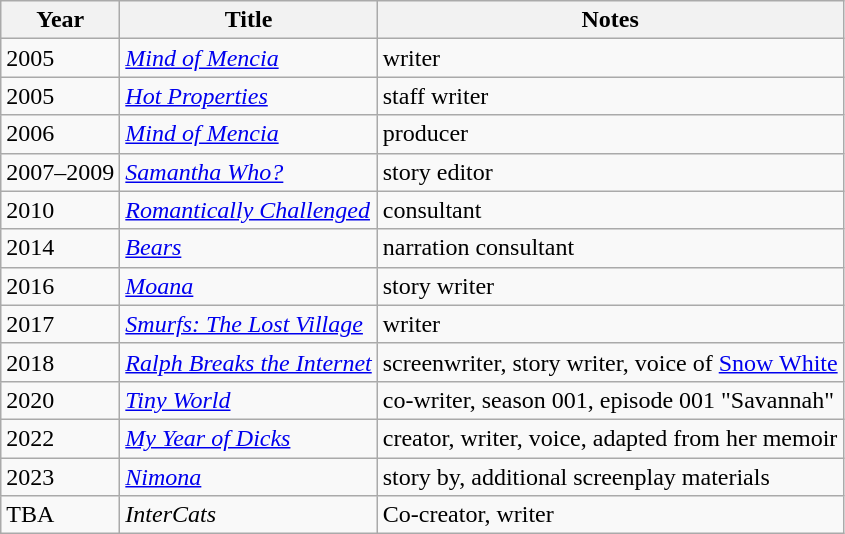<table class="wikitable sortable">
<tr>
<th>Year</th>
<th>Title</th>
<th>Notes</th>
</tr>
<tr>
<td>2005</td>
<td><em><a href='#'>Mind of Mencia</a></em></td>
<td>writer</td>
</tr>
<tr>
<td>2005</td>
<td><em><a href='#'>Hot Properties</a></em></td>
<td>staff writer</td>
</tr>
<tr>
<td>2006</td>
<td><em><a href='#'>Mind of Mencia</a></em></td>
<td>producer</td>
</tr>
<tr>
<td>2007–2009</td>
<td><em><a href='#'>Samantha Who?</a></em></td>
<td>story editor</td>
</tr>
<tr>
<td>2010</td>
<td><em><a href='#'>Romantically Challenged</a></em></td>
<td>consultant</td>
</tr>
<tr>
<td>2014</td>
<td><em><a href='#'>Bears</a></em></td>
<td>narration consultant</td>
</tr>
<tr>
<td>2016</td>
<td><em><a href='#'>Moana</a></em></td>
<td>story writer</td>
</tr>
<tr>
<td>2017</td>
<td><em><a href='#'>Smurfs: The Lost Village</a></em></td>
<td>writer</td>
</tr>
<tr>
<td>2018</td>
<td><em><a href='#'>Ralph Breaks the Internet</a></em></td>
<td>screenwriter, story writer, voice of <a href='#'>Snow White</a></td>
</tr>
<tr>
<td>2020</td>
<td><em><a href='#'>Tiny World</a></em></td>
<td>co-writer, season 001, episode 001 "Savannah"</td>
</tr>
<tr>
<td>2022</td>
<td><em><a href='#'>My Year of Dicks</a></em></td>
<td>creator, writer, voice, adapted from her memoir</td>
</tr>
<tr>
<td>2023</td>
<td><em><a href='#'> Nimona</a></em></td>
<td>story by, additional screenplay materials</td>
</tr>
<tr>
<td>TBA</td>
<td><em>InterCats</em> </td>
<td>Co-creator, writer</td>
</tr>
</table>
